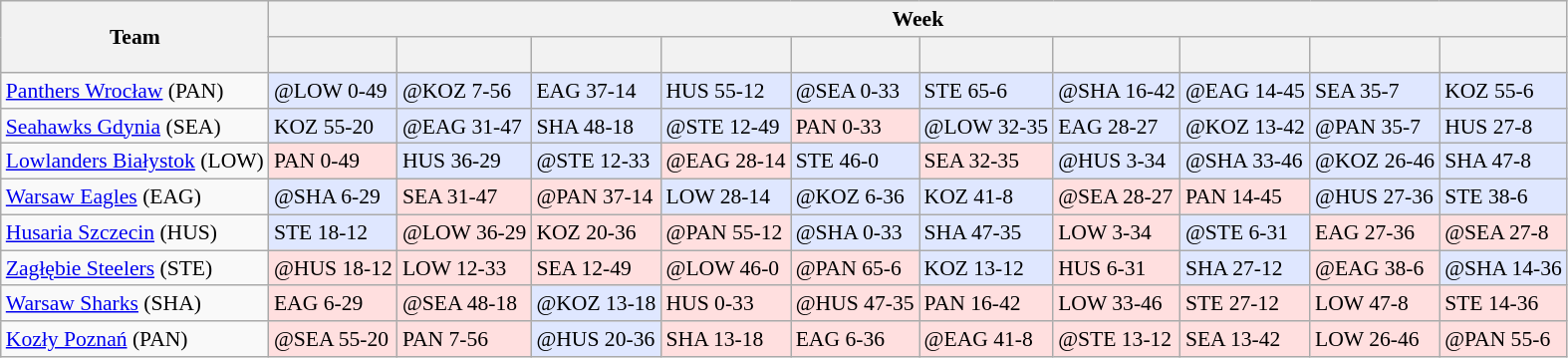<table class="wikitable" align=left style="font-size: 90%">
<tr>
<th rowspan=2>Team</th>
<th colspan=10>Week</th>
</tr>
<tr>
<th></th>
<th></th>
<th></th>
<th></th>
<th></th>
<th></th>
<th></th>
<th></th>
<th></th>
<th><br></th>
</tr>
<tr>
<td><a href='#'>Panthers Wrocław</a> (PAN)</td>
<td bgcolor=#DFE7FF>@LOW 0-49</td>
<td bgcolor=#DFE7FF>@KOZ 7-56</td>
<td bgcolor=#DFE7FF>EAG 37-14</td>
<td bgcolor=#DFE7FF>HUS 55-12</td>
<td bgcolor=#DFE7FF>@SEA 0-33</td>
<td bgcolor=#DFE7FF>STE 65-6</td>
<td bgcolor=#DFE7FF>@SHA 16-42</td>
<td bgcolor=#DFE7FF>@EAG 14-45</td>
<td bgcolor=#DFE7FF>SEA 35-7</td>
<td bgcolor=DFE7FF>KOZ 55-6</td>
</tr>
<tr>
<td><a href='#'>Seahawks Gdynia</a> (SEA)</td>
<td bgcolor=#DFE7FF>KOZ 55-20</td>
<td bgcolor=#DFE7FF>@EAG 31-47</td>
<td bgcolor=#DFE7FF>SHA 48-18</td>
<td bgcolor=#DFE7FF>@STE 12-49</td>
<td bgcolor=#FFDFDF>PAN 0-33</td>
<td bgcolor=#DFE7FF>@LOW 32-35</td>
<td bgcolor=#DFE7FF>EAG 28-27</td>
<td bgcolor=#DFE7FF>@KOZ 13-42</td>
<td bgcolor=#DFE7FF>@PAN 35-7</td>
<td bgcolor=DFE7FF>HUS 27-8</td>
</tr>
<tr>
<td><a href='#'>Lowlanders Białystok</a> (LOW)</td>
<td bgcolor=#FFDFDF>PAN 0-49</td>
<td bgcolor=#DFE7FF>HUS 36-29</td>
<td bgcolor=#DFE7FF>@STE 12-33</td>
<td bgcolor=#FFDFDF>@EAG 28-14</td>
<td bgcolor=#DFE7FF>STE 46-0</td>
<td bgcolor=#FFDFDF>SEA 32-35</td>
<td bgcolor=#DFE7FF>@HUS 3-34</td>
<td bgcolor=#DFE7FF>@SHA 33-46</td>
<td bgcolor=#DFE7FF>@KOZ 26-46</td>
<td bgcolor=DFE7FF>SHA 47-8</td>
</tr>
<tr>
<td><a href='#'>Warsaw Eagles</a> (EAG)</td>
<td bgcolor=#DFE7FF>@SHA 6-29</td>
<td bgcolor=#FFDFDF>SEA 31-47</td>
<td bgcolor=#FFDFDF>@PAN 37-14</td>
<td bgcolor=#DFE7FF>LOW 28-14</td>
<td bgcolor=#DFE7FF>@KOZ 6-36</td>
<td bgcolor=#DFE7FF>KOZ 41-8</td>
<td bgcolor=#FFDFDF>@SEA 28-27</td>
<td bgcolor=#FFDFDF>PAN 14-45</td>
<td bgcolor=#DFE7FF>@HUS 27-36</td>
<td bgcolor=DFE7FF>STE 38-6</td>
</tr>
<tr>
<td><a href='#'>Husaria Szczecin</a> (HUS)</td>
<td bgcolor=#DFE7FF>STE 18-12</td>
<td bgcolor=#FFDFDF>@LOW 36-29</td>
<td bgcolor=#FFDFDF>KOZ 20-36</td>
<td bgcolor=#FFDFDF>@PAN 55-12</td>
<td bgcolor=#DFE7FF>@SHA 0-33</td>
<td bgcolor=#DFE7FF>SHA 47-35</td>
<td bgcolor=#FFDFDF>LOW 3-34</td>
<td bgcolor=#DFE7FF>@STE 6-31</td>
<td bgcolor=#FFDFDF>EAG 27-36</td>
<td bgcolor=FFDFDF>@SEA 27-8</td>
</tr>
<tr>
<td><a href='#'>Zagłębie Steelers</a> (STE)</td>
<td bgcolor=#FFDFDF>@HUS 18-12</td>
<td bgcolor=#FFDFDF>LOW 12-33</td>
<td bgcolor=#FFDFDF>SEA 12-49</td>
<td bgcolor=#FFDFDF>@LOW 46-0</td>
<td bgcolor=#FFDFDF>@PAN 65-6</td>
<td bgcolor=#DFE7FF>KOZ 13-12</td>
<td bgcolor=#FFDFDF>HUS 6-31</td>
<td bgcolor=#DFE7FF>SHA 27-12</td>
<td bgcolor=FFDFDF>@EAG 38-6</td>
<td bgcolor=#DFE7FF>@SHA 14-36</td>
</tr>
<tr>
<td><a href='#'>Warsaw Sharks</a> (SHA)</td>
<td bgcolor=#FFDFDF>EAG 6-29</td>
<td bgcolor=#FFDFDF>@SEA 48-18</td>
<td bgcolor=#DFE7FF>@KOZ 13-18</td>
<td bgcolor=#FFDFDF>HUS 0-33</td>
<td bgcolor=#FFDFDF>@HUS 47-35</td>
<td bgcolor=#FFDFDF>PAN 16-42</td>
<td bgcolor=#FFDFDF>LOW 33-46</td>
<td bgcolor=#FFDFDF>STE 27-12</td>
<td bgcolor=FFDFDF>LOW 47-8</td>
<td bgcolor=#FFDFDF>STE 14-36</td>
</tr>
<tr>
<td><a href='#'>Kozły Poznań</a> (PAN)</td>
<td bgcolor=#FFDFDF>@SEA 55-20</td>
<td bgcolor=#FFDFDF>PAN 7-56</td>
<td bgcolor=#DFE7FF>@HUS 20-36</td>
<td bgcolor=#FFDFDF>SHA 13-18</td>
<td bgcolor=#FFDFDF>EAG 6-36</td>
<td bgcolor=#FFDFDF>@EAG 41-8</td>
<td bgcolor=#FFDFDF>@STE 13-12</td>
<td bgcolor=#FFDFDF>SEA 13-42</td>
<td bgcolor=#FFDFDF>LOW 26-46</td>
<td bgcolor=FFDFDF>@PAN 55-6</td>
</tr>
</table>
